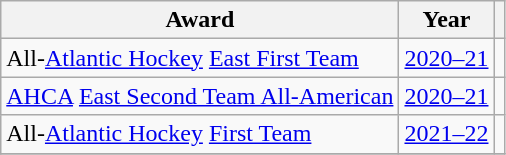<table class="wikitable">
<tr>
<th>Award</th>
<th>Year</th>
<th></th>
</tr>
<tr>
<td>All-<a href='#'>Atlantic Hockey</a> <a href='#'>East First Team</a></td>
<td><a href='#'>2020–21</a></td>
<td></td>
</tr>
<tr>
<td><a href='#'>AHCA</a> <a href='#'>East Second Team All-American</a></td>
<td><a href='#'>2020–21</a></td>
<td></td>
</tr>
<tr>
<td>All-<a href='#'>Atlantic Hockey</a> <a href='#'>First Team</a></td>
<td><a href='#'>2021–22</a></td>
<td></td>
</tr>
<tr>
</tr>
</table>
